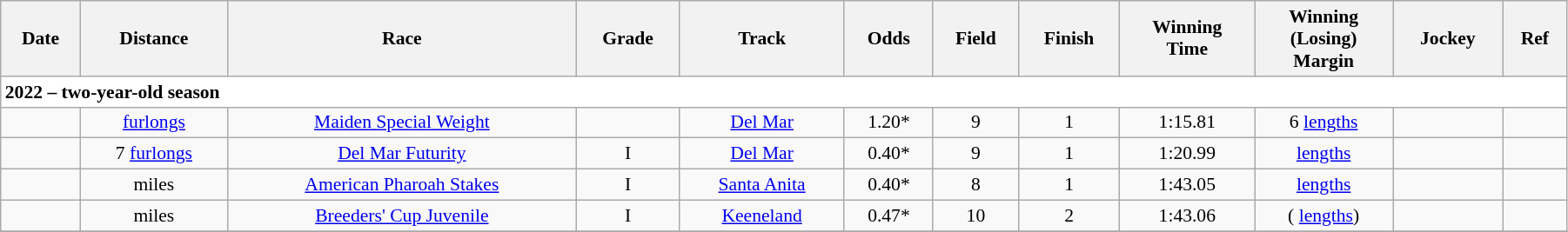<table class = "wikitable sortable" style="text-align:center; width:95%; font-size:90%">
<tr>
<th scope="col">Date</th>
<th scope="col">Distance</th>
<th scope="col">Race</th>
<th scope="col">Grade</th>
<th scope="col">Track</th>
<th scope="col">Odds</th>
<th scope="col">Field</th>
<th scope="col">Finish</th>
<th scope="col">Winning<br>Time</th>
<th scope="col">Winning<br>(Losing)<br>Margin</th>
<th scope="col">Jockey</th>
<th scope="col" class="unsortable">Ref</th>
</tr>
<tr style="background-color:white">
<td align="left" colspan=12><strong>2022 – two-year-old season</strong></td>
</tr>
<tr>
<td></td>
<td>  <a href='#'>furlongs</a></td>
<td><a href='#'>Maiden Special Weight</a></td>
<td></td>
<td><a href='#'>Del Mar</a></td>
<td>1.20*</td>
<td>9</td>
<td>1</td>
<td>1:15.81</td>
<td> 6 <a href='#'>lengths</a></td>
<td></td>
<td></td>
</tr>
<tr>
<td></td>
<td> 7 <a href='#'>furlongs</a></td>
<td><a href='#'>Del Mar Futurity</a></td>
<td> I</td>
<td><a href='#'>Del Mar</a></td>
<td>0.40*</td>
<td>9</td>
<td>1</td>
<td>1:20.99</td>
<td> <a href='#'>lengths</a></td>
<td></td>
<td></td>
</tr>
<tr>
<td></td>
<td>  miles</td>
<td><a href='#'>American Pharoah Stakes</a></td>
<td> I</td>
<td><a href='#'>Santa Anita</a></td>
<td>0.40*</td>
<td>8</td>
<td>1</td>
<td>1:43.05</td>
<td> <a href='#'>lengths</a></td>
<td></td>
<td></td>
</tr>
<tr>
<td></td>
<td>  miles</td>
<td><a href='#'>Breeders' Cup Juvenile</a></td>
<td>I</td>
<td><a href='#'>Keeneland</a></td>
<td>0.47*</td>
<td>10</td>
<td>2</td>
<td>1:43.06</td>
<td> ( <a href='#'>lengths</a>)</td>
<td></td>
<td></td>
</tr>
<tr>
</tr>
</table>
